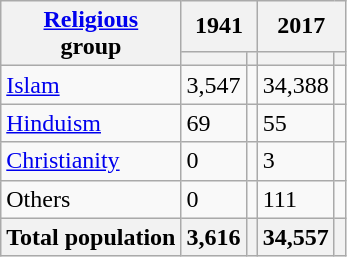<table class="wikitable sortable">
<tr>
<th rowspan="2"><a href='#'>Religious</a><br>group</th>
<th colspan="2">1941</th>
<th colspan="2">2017</th>
</tr>
<tr>
<th><a href='#'></a></th>
<th></th>
<th></th>
<th></th>
</tr>
<tr>
<td><a href='#'>Islam</a> </td>
<td>3,547</td>
<td></td>
<td>34,388</td>
<td></td>
</tr>
<tr>
<td><a href='#'>Hinduism</a> </td>
<td>69</td>
<td></td>
<td>55</td>
<td></td>
</tr>
<tr>
<td><a href='#'>Christianity</a> </td>
<td>0</td>
<td></td>
<td>3</td>
<td></td>
</tr>
<tr>
<td>Others</td>
<td>0</td>
<td></td>
<td>111</td>
<td></td>
</tr>
<tr>
<th>Total population</th>
<th>3,616</th>
<th></th>
<th>34,557</th>
<th></th>
</tr>
</table>
